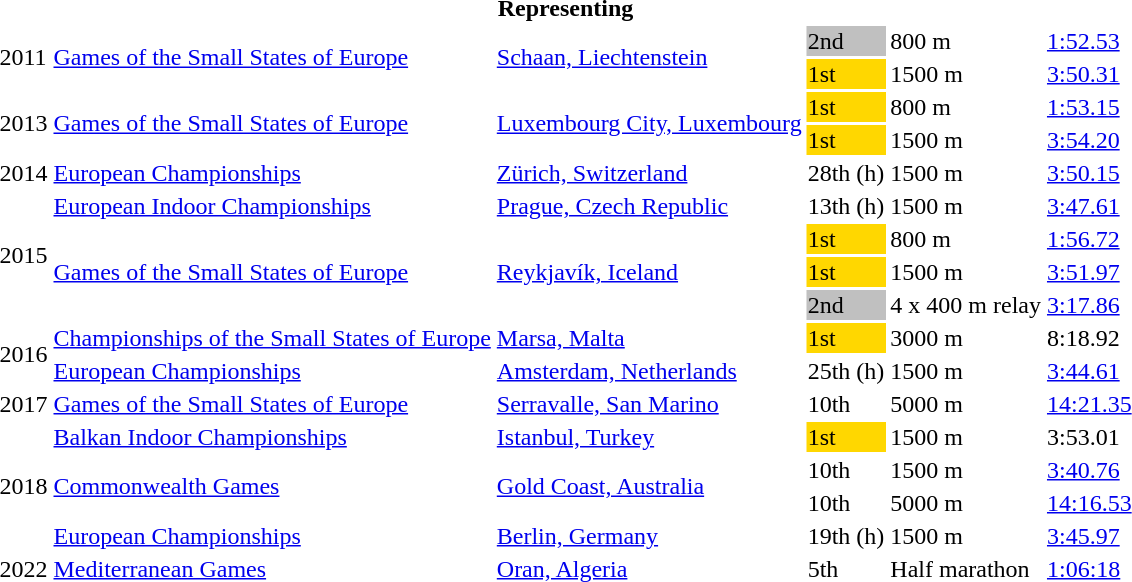<table>
<tr>
<th colspan="6">Representing </th>
</tr>
<tr>
<td rowspan=2>2011</td>
<td rowspan=2><a href='#'>Games of the Small States of Europe</a></td>
<td rowspan=2><a href='#'>Schaan, Liechtenstein</a></td>
<td bgcolor=silver>2nd</td>
<td>800 m</td>
<td><a href='#'>1:52.53</a></td>
</tr>
<tr>
<td bgcolor=gold>1st</td>
<td>1500 m</td>
<td><a href='#'>3:50.31</a></td>
</tr>
<tr>
<td rowspan=2>2013</td>
<td rowspan=2><a href='#'>Games of the Small States of Europe</a></td>
<td rowspan=2><a href='#'>Luxembourg City, Luxembourg</a></td>
<td bgcolor=gold>1st</td>
<td>800 m</td>
<td><a href='#'>1:53.15</a></td>
</tr>
<tr>
<td bgcolor=gold>1st</td>
<td>1500 m</td>
<td><a href='#'>3:54.20</a></td>
</tr>
<tr>
<td>2014</td>
<td><a href='#'>European Championships</a></td>
<td><a href='#'>Zürich, Switzerland</a></td>
<td>28th (h)</td>
<td>1500 m</td>
<td><a href='#'>3:50.15</a></td>
</tr>
<tr>
<td rowspan=4>2015</td>
<td><a href='#'>European Indoor Championships</a></td>
<td><a href='#'>Prague, Czech Republic</a></td>
<td>13th (h)</td>
<td>1500 m</td>
<td><a href='#'>3:47.61</a></td>
</tr>
<tr>
<td rowspan=3><a href='#'>Games of the Small States of Europe</a></td>
<td rowspan=3><a href='#'>Reykjavík, Iceland</a></td>
<td bgcolor=gold>1st</td>
<td>800 m</td>
<td><a href='#'>1:56.72</a></td>
</tr>
<tr>
<td bgcolor=gold>1st</td>
<td>1500 m</td>
<td><a href='#'>3:51.97</a></td>
</tr>
<tr>
<td bgcolor=silver>2nd</td>
<td>4 x 400 m relay</td>
<td><a href='#'>3:17.86</a></td>
</tr>
<tr>
<td rowspan=2>2016</td>
<td><a href='#'>Championships of the Small States of Europe</a></td>
<td><a href='#'>Marsa, Malta</a></td>
<td bgcolor=gold>1st</td>
<td>3000 m</td>
<td>8:18.92</td>
</tr>
<tr>
<td><a href='#'>European Championships</a></td>
<td><a href='#'>Amsterdam, Netherlands</a></td>
<td>25th (h)</td>
<td>1500 m</td>
<td><a href='#'>3:44.61</a></td>
</tr>
<tr>
<td>2017</td>
<td><a href='#'>Games of the Small States of Europe</a></td>
<td><a href='#'>Serravalle, San Marino</a></td>
<td>10th</td>
<td>5000 m</td>
<td><a href='#'>14:21.35</a></td>
</tr>
<tr>
<td rowspan=4>2018</td>
<td><a href='#'>Balkan Indoor Championships</a></td>
<td><a href='#'>Istanbul, Turkey</a></td>
<td bgcolor=gold>1st</td>
<td>1500 m</td>
<td>3:53.01</td>
</tr>
<tr>
<td rowspan=2><a href='#'>Commonwealth Games</a></td>
<td rowspan=2><a href='#'>Gold Coast, Australia</a></td>
<td>10th</td>
<td>1500 m</td>
<td><a href='#'>3:40.76</a></td>
</tr>
<tr>
<td>10th</td>
<td>5000 m</td>
<td><a href='#'>14:16.53</a></td>
</tr>
<tr>
<td><a href='#'>European Championships</a></td>
<td><a href='#'>Berlin, Germany</a></td>
<td>19th (h)</td>
<td>1500 m</td>
<td><a href='#'>3:45.97</a></td>
</tr>
<tr>
<td>2022</td>
<td><a href='#'>Mediterranean Games</a></td>
<td><a href='#'>Oran, Algeria</a></td>
<td>5th</td>
<td>Half marathon</td>
<td><a href='#'>1:06:18</a></td>
</tr>
</table>
